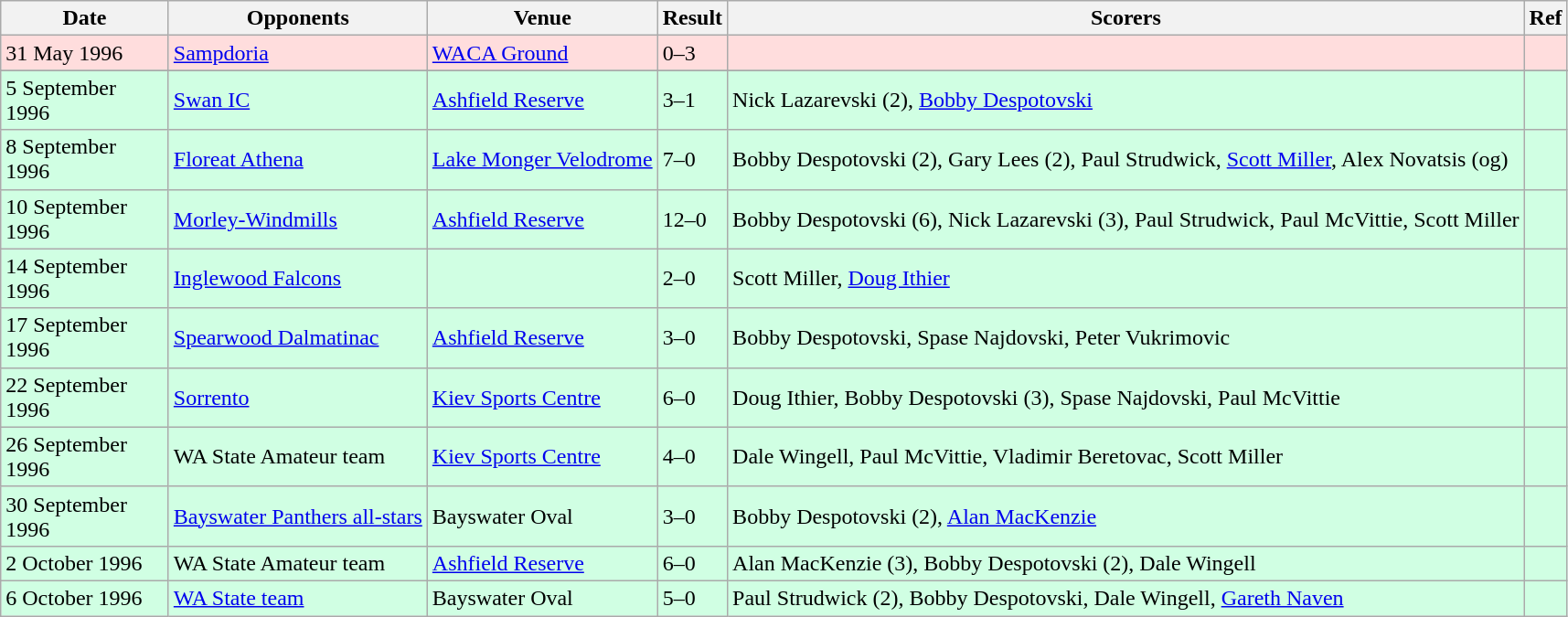<table class="wikitable" style="text-align:left">
<tr>
<th scope="col" style="width: 115px;"><strong>Date</strong></th>
<th><strong>Opponents</strong></th>
<th><strong>Venue</strong></th>
<th><strong>Result</strong></th>
<th><strong>Scorers</strong></th>
<th><strong>Ref</strong></th>
</tr>
<tr bgcolor="#ffdddd">
<td>31 May 1996</td>
<td><a href='#'>Sampdoria</a></td>
<td><a href='#'>WACA Ground</a></td>
<td>0–3</td>
<td></td>
<td></td>
</tr>
<tr>
</tr>
<tr bgcolor="#d0ffe3">
<td>5 September 1996</td>
<td><a href='#'>Swan IC</a></td>
<td><a href='#'>Ashfield Reserve</a></td>
<td>3–1</td>
<td>Nick Lazarevski (2), <a href='#'>Bobby Despotovski</a></td>
<td></td>
</tr>
<tr bgcolor="#d0ffe3">
<td>8 September 1996</td>
<td><a href='#'>Floreat Athena</a></td>
<td><a href='#'>Lake Monger Velodrome</a></td>
<td>7–0</td>
<td>Bobby Despotovski (2), Gary Lees (2), Paul Strudwick, <a href='#'>Scott Miller</a>, Alex Novatsis (og)</td>
<td></td>
</tr>
<tr bgcolor="#d0ffe3">
<td>10 September 1996</td>
<td><a href='#'>Morley-Windmills</a></td>
<td><a href='#'>Ashfield Reserve</a></td>
<td>12–0</td>
<td>Bobby Despotovski (6), Nick Lazarevski (3), Paul Strudwick, Paul McVittie, Scott Miller</td>
<td></td>
</tr>
<tr bgcolor="#d0ffe3">
<td>14 September 1996</td>
<td><a href='#'>Inglewood Falcons</a></td>
<td></td>
<td>2–0</td>
<td>Scott Miller, <a href='#'>Doug Ithier</a></td>
<td></td>
</tr>
<tr bgcolor="#d0ffe3">
<td>17 September 1996</td>
<td><a href='#'>Spearwood Dalmatinac</a></td>
<td><a href='#'>Ashfield Reserve</a></td>
<td>3–0</td>
<td>Bobby Despotovski, Spase Najdovski, Peter Vukrimovic</td>
<td></td>
</tr>
<tr bgcolor="#d0ffe3">
<td>22 September 1996</td>
<td><a href='#'>Sorrento</a></td>
<td><a href='#'>Kiev Sports Centre</a></td>
<td>6–0</td>
<td>Doug Ithier, Bobby Despotovski (3), Spase Najdovski, Paul McVittie</td>
<td></td>
</tr>
<tr bgcolor="#d0ffe3">
<td>26 September 1996</td>
<td>WA State Amateur team</td>
<td><a href='#'>Kiev Sports Centre</a></td>
<td>4–0</td>
<td>Dale Wingell, Paul McVittie, Vladimir Beretovac, Scott Miller</td>
<td></td>
</tr>
<tr bgcolor="#d0ffe3">
<td>30 September 1996</td>
<td><a href='#'>Bayswater Panthers all-stars</a></td>
<td>Bayswater Oval</td>
<td>3–0</td>
<td>Bobby Despotovski (2), <a href='#'>Alan MacKenzie</a></td>
<td></td>
</tr>
<tr bgcolor="#d0ffe3">
<td>2 October 1996</td>
<td>WA State Amateur team</td>
<td><a href='#'>Ashfield Reserve</a></td>
<td>6–0</td>
<td>Alan MacKenzie (3), Bobby Despotovski (2), Dale Wingell</td>
<td></td>
</tr>
<tr bgcolor="#d0ffe3">
<td>6 October 1996</td>
<td><a href='#'>WA State team</a></td>
<td>Bayswater Oval</td>
<td>5–0</td>
<td>Paul Strudwick (2), Bobby Despotovski, Dale Wingell, <a href='#'>Gareth Naven</a></td>
<td></td>
</tr>
</table>
